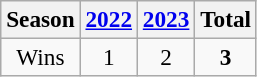<table class=wikitable style=font-size:97%>
<tr>
<th>Season</th>
<th><a href='#'>2022</a></th>
<th><a href='#'>2023</a></th>
<th>Total</th>
</tr>
<tr align=center>
<td>Wins</td>
<td>1</td>
<td>2</td>
<td><strong>3</strong></td>
</tr>
</table>
